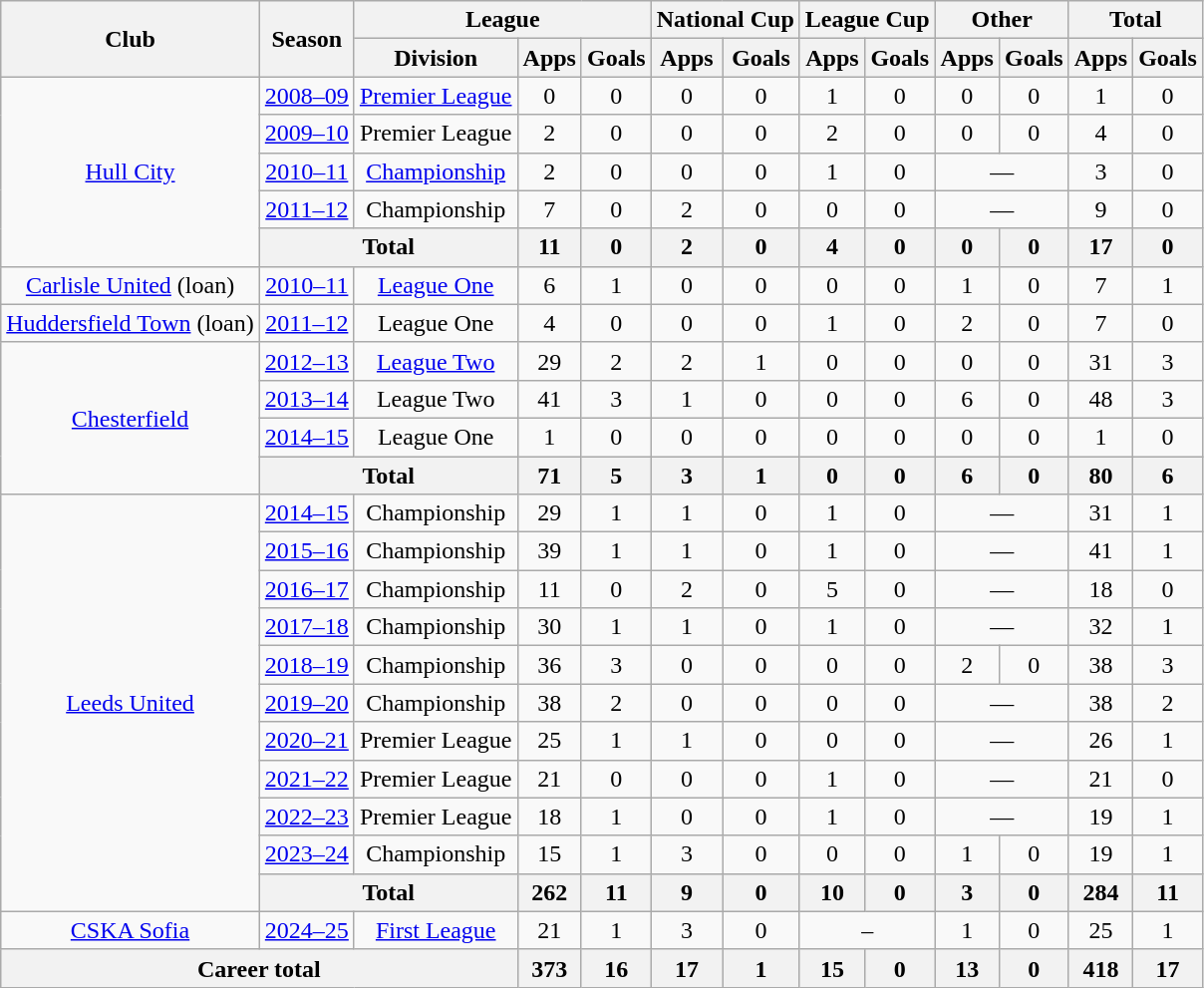<table class="wikitable" style="text-align:center">
<tr>
<th rowspan="2">Club</th>
<th rowspan="2">Season</th>
<th colspan="3">League</th>
<th colspan="2">National Cup</th>
<th colspan="2">League Cup</th>
<th colspan="2">Other</th>
<th colspan="2">Total</th>
</tr>
<tr>
<th>Division</th>
<th>Apps</th>
<th>Goals</th>
<th>Apps</th>
<th>Goals</th>
<th>Apps</th>
<th>Goals</th>
<th>Apps</th>
<th>Goals</th>
<th>Apps</th>
<th>Goals</th>
</tr>
<tr>
<td rowspan="5"><a href='#'>Hull City</a></td>
<td><a href='#'>2008–09</a></td>
<td><a href='#'>Premier League</a></td>
<td>0</td>
<td>0</td>
<td>0</td>
<td>0</td>
<td>1</td>
<td>0</td>
<td>0</td>
<td>0</td>
<td>1</td>
<td>0</td>
</tr>
<tr>
<td><a href='#'>2009–10</a></td>
<td>Premier League</td>
<td>2</td>
<td>0</td>
<td>0</td>
<td>0</td>
<td>2</td>
<td>0</td>
<td>0</td>
<td>0</td>
<td>4</td>
<td>0</td>
</tr>
<tr>
<td><a href='#'>2010–11</a></td>
<td><a href='#'>Championship</a></td>
<td>2</td>
<td>0</td>
<td>0</td>
<td>0</td>
<td>1</td>
<td>0</td>
<td colspan=2>—</td>
<td>3</td>
<td>0</td>
</tr>
<tr>
<td><a href='#'>2011–12</a></td>
<td>Championship</td>
<td>7</td>
<td>0</td>
<td>2</td>
<td>0</td>
<td>0</td>
<td>0</td>
<td colspan=2>—</td>
<td>9</td>
<td>0</td>
</tr>
<tr>
<th colspan="2">Total</th>
<th>11</th>
<th>0</th>
<th>2</th>
<th>0</th>
<th>4</th>
<th>0</th>
<th>0</th>
<th>0</th>
<th>17</th>
<th>0</th>
</tr>
<tr>
<td><a href='#'>Carlisle United</a> (loan)</td>
<td><a href='#'>2010–11</a></td>
<td><a href='#'>League One</a></td>
<td>6</td>
<td>1</td>
<td>0</td>
<td>0</td>
<td>0</td>
<td>0</td>
<td>1</td>
<td>0</td>
<td>7</td>
<td>1</td>
</tr>
<tr>
<td><a href='#'>Huddersfield Town</a> (loan)</td>
<td><a href='#'>2011–12</a></td>
<td>League One</td>
<td>4</td>
<td>0</td>
<td>0</td>
<td>0</td>
<td>1</td>
<td>0</td>
<td>2</td>
<td>0</td>
<td>7</td>
<td>0</td>
</tr>
<tr>
<td rowspan="4"><a href='#'>Chesterfield</a></td>
<td><a href='#'>2012–13</a></td>
<td><a href='#'>League Two</a></td>
<td>29</td>
<td>2</td>
<td>2</td>
<td>1</td>
<td>0</td>
<td>0</td>
<td>0</td>
<td>0</td>
<td>31</td>
<td>3</td>
</tr>
<tr>
<td><a href='#'>2013–14</a></td>
<td>League Two</td>
<td>41</td>
<td>3</td>
<td>1</td>
<td>0</td>
<td>0</td>
<td>0</td>
<td>6</td>
<td>0</td>
<td>48</td>
<td>3</td>
</tr>
<tr>
<td><a href='#'>2014–15</a></td>
<td>League One</td>
<td>1</td>
<td>0</td>
<td>0</td>
<td>0</td>
<td>0</td>
<td>0</td>
<td>0</td>
<td>0</td>
<td>1</td>
<td>0</td>
</tr>
<tr>
<th colspan="2">Total</th>
<th>71</th>
<th>5</th>
<th>3</th>
<th>1</th>
<th>0</th>
<th>0</th>
<th>6</th>
<th>0</th>
<th>80</th>
<th>6</th>
</tr>
<tr>
<td rowspan="11"><a href='#'>Leeds United</a></td>
<td><a href='#'>2014–15</a></td>
<td>Championship</td>
<td>29</td>
<td>1</td>
<td>1</td>
<td>0</td>
<td>1</td>
<td>0</td>
<td colspan=2>—</td>
<td>31</td>
<td>1</td>
</tr>
<tr>
<td><a href='#'>2015–16</a></td>
<td>Championship</td>
<td>39</td>
<td>1</td>
<td>1</td>
<td>0</td>
<td>1</td>
<td>0</td>
<td colspan=2>—</td>
<td>41</td>
<td>1</td>
</tr>
<tr>
<td><a href='#'>2016–17</a></td>
<td>Championship</td>
<td>11</td>
<td>0</td>
<td>2</td>
<td>0</td>
<td>5</td>
<td>0</td>
<td colspan=2>—</td>
<td>18</td>
<td>0</td>
</tr>
<tr>
<td><a href='#'>2017–18</a></td>
<td>Championship</td>
<td>30</td>
<td>1</td>
<td>1</td>
<td>0</td>
<td>1</td>
<td>0</td>
<td colspan=2>—</td>
<td>32</td>
<td>1</td>
</tr>
<tr>
<td><a href='#'>2018–19</a></td>
<td>Championship</td>
<td>36</td>
<td>3</td>
<td>0</td>
<td>0</td>
<td>0</td>
<td>0</td>
<td>2</td>
<td>0</td>
<td>38</td>
<td>3</td>
</tr>
<tr>
<td><a href='#'>2019–20</a></td>
<td>Championship</td>
<td>38</td>
<td>2</td>
<td>0</td>
<td>0</td>
<td>0</td>
<td>0</td>
<td colspan=2>—</td>
<td>38</td>
<td>2</td>
</tr>
<tr>
<td><a href='#'>2020–21</a></td>
<td>Premier League</td>
<td>25</td>
<td>1</td>
<td>1</td>
<td>0</td>
<td>0</td>
<td>0</td>
<td colspan=2>—</td>
<td>26</td>
<td>1</td>
</tr>
<tr>
<td><a href='#'>2021–22</a></td>
<td>Premier League</td>
<td>21</td>
<td>0</td>
<td>0</td>
<td>0</td>
<td>1</td>
<td>0</td>
<td colspan=2>—</td>
<td>21</td>
<td>0</td>
</tr>
<tr>
<td><a href='#'>2022–23</a></td>
<td>Premier League</td>
<td>18</td>
<td>1</td>
<td>0</td>
<td>0</td>
<td>1</td>
<td>0</td>
<td colspan=2>—</td>
<td>19</td>
<td>1</td>
</tr>
<tr>
<td><a href='#'>2023–24</a></td>
<td>Championship</td>
<td>15</td>
<td>1</td>
<td>3</td>
<td>0</td>
<td>0</td>
<td>0</td>
<td>1</td>
<td>0</td>
<td>19</td>
<td>1</td>
</tr>
<tr>
<th colspan="2">Total</th>
<th>262</th>
<th>11</th>
<th>9</th>
<th>0</th>
<th>10</th>
<th>0</th>
<th>3</th>
<th>0</th>
<th>284</th>
<th>11</th>
</tr>
<tr>
<td align=center valign=center><a href='#'>CSKA Sofia</a></td>
<td><a href='#'>2024–25</a></td>
<td><a href='#'>First League</a></td>
<td>21</td>
<td>1</td>
<td>3</td>
<td>0</td>
<td colspan="2">–</td>
<td>1</td>
<td>0</td>
<td>25</td>
<td>1</td>
</tr>
<tr>
<th colspan="3">Career total</th>
<th>373</th>
<th>16</th>
<th>17</th>
<th>1</th>
<th>15</th>
<th>0</th>
<th>13</th>
<th>0</th>
<th>418</th>
<th>17</th>
</tr>
</table>
